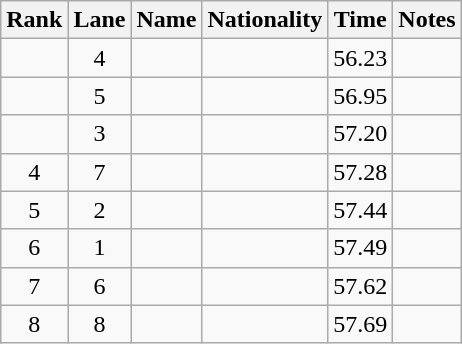<table class="wikitable sortable" style="text-align:center">
<tr>
<th>Rank</th>
<th>Lane</th>
<th>Name</th>
<th>Nationality</th>
<th>Time</th>
<th>Notes</th>
</tr>
<tr>
<td></td>
<td>4</td>
<td align=left></td>
<td align=left></td>
<td>56.23</td>
<td></td>
</tr>
<tr>
<td></td>
<td>5</td>
<td align=left></td>
<td align=left></td>
<td>56.95</td>
<td></td>
</tr>
<tr>
<td></td>
<td>3</td>
<td align=left></td>
<td align=left></td>
<td>57.20</td>
<td></td>
</tr>
<tr>
<td>4</td>
<td>7</td>
<td align=left></td>
<td align=left></td>
<td>57.28</td>
<td></td>
</tr>
<tr>
<td>5</td>
<td>2</td>
<td align=left></td>
<td align=left></td>
<td>57.44</td>
<td></td>
</tr>
<tr>
<td>6</td>
<td>1</td>
<td align=left></td>
<td align=left></td>
<td>57.49</td>
<td></td>
</tr>
<tr>
<td>7</td>
<td>6</td>
<td align=left></td>
<td align=left></td>
<td>57.62</td>
<td></td>
</tr>
<tr>
<td>8</td>
<td>8</td>
<td align=left></td>
<td align=left></td>
<td>57.69</td>
<td></td>
</tr>
</table>
